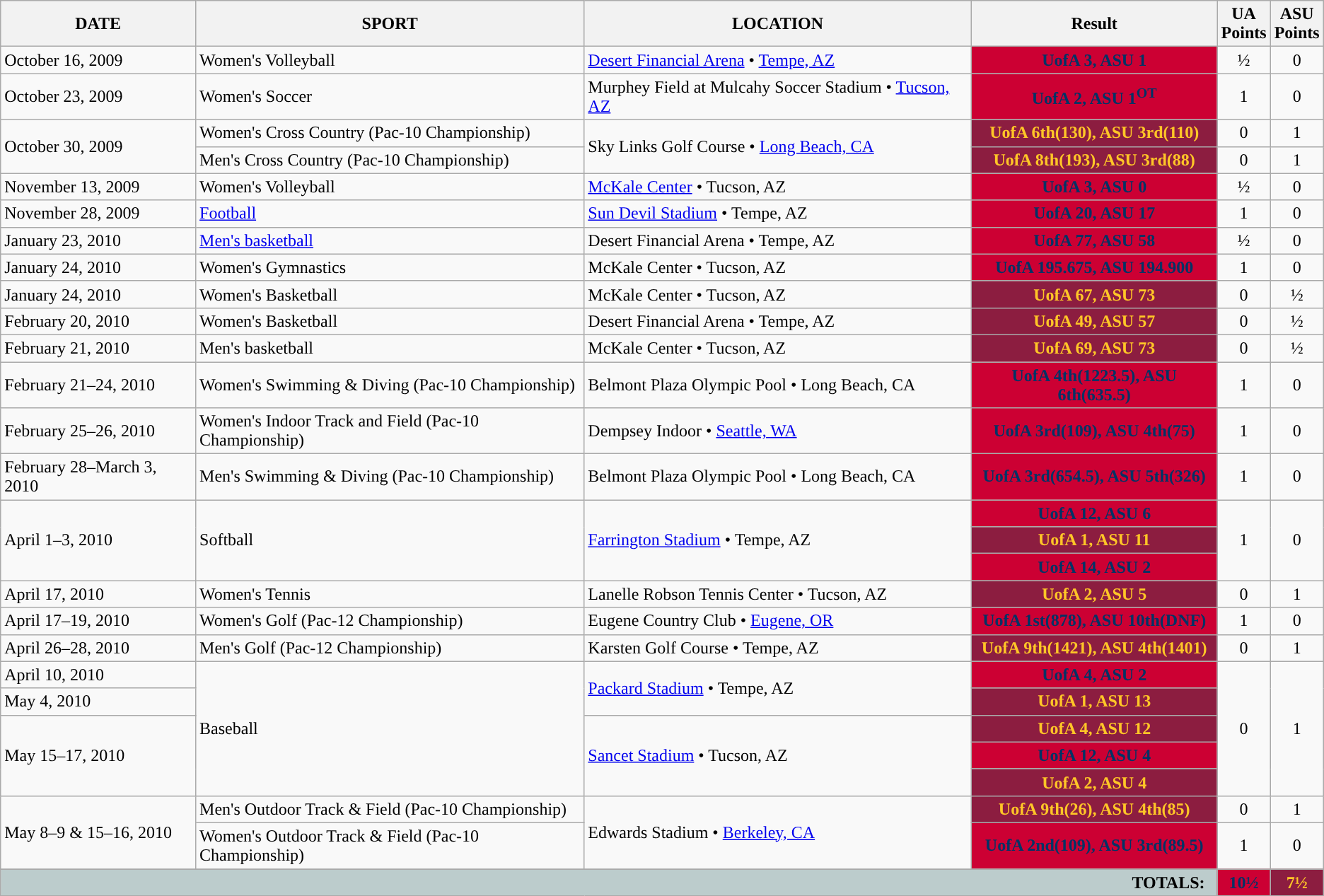<table class=wikitable>
<tr>
<th>DATE</th>
<th>SPORT</th>
<th>LOCATION</th>
<th>Result</th>
<th>UA<br>Points</th>
<th>ASU<br>Points</th>
</tr>
<tr>
<td>October 16, 2009</td>
<td>Women's Volleyball</td>
<td><a href='#'>Desert Financial Arena</a> • <a href='#'>Tempe, AZ</a></td>
<th style="background:#CC0033; color:#003366;">UofA 3, ASU 1</th>
<td align="center">½</td>
<td align="center">0</td>
</tr>
<tr>
<td>October 23, 2009</td>
<td>Women's Soccer</td>
<td>Murphey Field at Mulcahy Soccer Stadium • <a href='#'>Tucson, AZ</a></td>
<th style="background:#CC0033; color:#003366;">UofA 2, ASU 1<sup>OT</sup></th>
<td align="center">1</td>
<td align="center">0</td>
</tr>
<tr>
<td rowspan="2">October 30, 2009</td>
<td>Women's Cross Country (Pac-10 Championship)</td>
<td rowspan="2">Sky Links Golf Course • <a href='#'>Long Beach, CA</a></td>
<th style="background:#8C1D40; color:#FFC627;">UofA 6th(130), ASU 3rd(110)</th>
<td align="center">0</td>
<td align="center">1</td>
</tr>
<tr>
<td>Men's Cross Country (Pac-10 Championship)</td>
<th style="background:#8C1D40; color:#FFC627;">UofA 8th(193), ASU 3rd(88)</th>
<td align="center">0</td>
<td align="center">1</td>
</tr>
<tr>
<td>November 13, 2009</td>
<td>Women's Volleyball</td>
<td><a href='#'>McKale Center</a> • Tucson, AZ</td>
<th style="background:#CC0033; color:#003366;">UofA 3, ASU 0</th>
<td align="center">½</td>
<td align="center">0</td>
</tr>
<tr>
<td>November 28, 2009</td>
<td><a href='#'>Football</a></td>
<td><a href='#'>Sun Devil Stadium</a> • Tempe, AZ</td>
<th style="background:#CC0033; color:#003366;">UofA 20, ASU 17</th>
<td align="center">1</td>
<td align="center">0</td>
</tr>
<tr>
<td>January 23, 2010</td>
<td><a href='#'>Men's basketball</a></td>
<td>Desert Financial Arena • Tempe, AZ</td>
<th style="background:#CC0033; color:#003366;">UofA 77, ASU 58</th>
<td align="center">½</td>
<td align="center">0</td>
</tr>
<tr>
<td>January 24, 2010</td>
<td>Women's Gymnastics</td>
<td>McKale Center • Tucson, AZ</td>
<th style="background:#CC0033; color:#003366;">UofA 195.675, ASU 194.900</th>
<td align="center">1</td>
<td align="center">0</td>
</tr>
<tr>
<td>January 24, 2010</td>
<td>Women's Basketball</td>
<td>McKale Center • Tucson, AZ</td>
<th style="background:#8C1D40; color:#FFC627;">UofA 67, ASU 73</th>
<td align="center">0</td>
<td align="center">½</td>
</tr>
<tr>
<td>February 20, 2010</td>
<td>Women's Basketball</td>
<td>Desert Financial Arena • Tempe, AZ</td>
<th style="background:#8C1D40; color:#FFC627;">UofA 49, ASU 57</th>
<td align="center">0</td>
<td align="center">½</td>
</tr>
<tr>
<td>February 21, 2010</td>
<td>Men's basketball</td>
<td>McKale Center • Tucson, AZ</td>
<th style="background:#8C1D40; color:#FFC627;">UofA 69, ASU 73</th>
<td align="center">0</td>
<td align="center">½</td>
</tr>
<tr>
<td>February 21–24, 2010</td>
<td>Women's Swimming & Diving (Pac-10 Championship)</td>
<td>Belmont Plaza Olympic Pool • Long Beach, CA</td>
<th style="background:#CC0033; color:#003366;">UofA 4th(1223.5), ASU 6th(635.5)</th>
<td align="center">1</td>
<td align="center">0</td>
</tr>
<tr>
<td>February 25–26, 2010</td>
<td>Women's Indoor Track and Field (Pac-10 Championship)</td>
<td>Dempsey Indoor • <a href='#'>Seattle, WA</a></td>
<th style="background:#CC0033; color:#003366;">UofA 3rd(109), ASU 4th(75)</th>
<td align="center">1</td>
<td align="center">0</td>
</tr>
<tr>
<td>February 28–March 3, 2010</td>
<td>Men's Swimming & Diving (Pac-10 Championship)</td>
<td>Belmont Plaza Olympic Pool • Long Beach, CA</td>
<th style="background:#CC0033; color:#003366;">UofA 3rd(654.5), ASU 5th(326)</th>
<td align="center">1</td>
<td align="center">0</td>
</tr>
<tr>
<td rowspan="3">April 1–3, 2010</td>
<td rowspan="3">Softball</td>
<td rowspan="3"><a href='#'>Farrington Stadium</a> • Tempe, AZ</td>
<th style="background:#CC0033; color:#003366;">UofA 12, ASU 6</th>
<td rowspan="3" align="center">1</td>
<td rowspan="3" align="center">0</td>
</tr>
<tr>
<th style="background:#8C1D40; color:#FFC627;">UofA 1, ASU 11</th>
</tr>
<tr>
<th style="background:#CC0033; color:#003366;">UofA 14, ASU 2</th>
</tr>
<tr>
<td>April 17, 2010</td>
<td>Women's Tennis</td>
<td>Lanelle Robson Tennis Center • Tucson, AZ</td>
<th style="background:#8C1D40; color:#FFC627;">UofA 2, ASU 5</th>
<td align="center">0</td>
<td align="center">1</td>
</tr>
<tr>
<td>April 17–19, 2010</td>
<td>Women's Golf (Pac-12 Championship)</td>
<td>Eugene Country Club • <a href='#'>Eugene, OR</a></td>
<th style="background:#CC0033; color:#003366;">UofA 1st(878), ASU 10th(DNF)</th>
<td align="center">1</td>
<td align="center">0</td>
</tr>
<tr>
<td>April 26–28, 2010</td>
<td>Men's Golf (Pac-12 Championship)</td>
<td>Karsten Golf Course • Tempe, AZ</td>
<th style="background:#8C1D40; color:#FFC627;">UofA 9th(1421), ASU 4th(1401)</th>
<td align="center">0</td>
<td align="center">1</td>
</tr>
<tr>
<td>April 10, 2010</td>
<td rowspan="5">Baseball</td>
<td rowspan="2"><a href='#'>Packard Stadium</a> • Tempe, AZ</td>
<th style="background:#CC0033; color:#003366;">UofA 4, ASU 2</th>
<td rowspan="5" align="center">0</td>
<td rowspan="5" align="center">1</td>
</tr>
<tr>
<td>May 4, 2010</td>
<th style="background:#8C1D40; color:#FFC627;">UofA 1, ASU 13</th>
</tr>
<tr>
<td rowspan="3">May 15–17, 2010</td>
<td rowspan="3"><a href='#'>Sancet Stadium</a> • Tucson, AZ</td>
<th style="background:#8C1D40; color:#FFC627;">UofA 4, ASU 12</th>
</tr>
<tr>
<th style="background:#CC0033; color:#003366;">UofA 12, ASU 4</th>
</tr>
<tr>
<th style="background:#8C1D40; color:#FFC627;">UofA 2, ASU 4</th>
</tr>
<tr>
<td rowspan=2>May 8–9 & 15–16, 2010</td>
<td>Men's Outdoor Track & Field (Pac-10 Championship)</td>
<td rowspan=2>Edwards Stadium • <a href='#'>Berkeley, CA</a></td>
<th style="background:#8C1D40; color:#FFC627;">UofA 9th(26), ASU 4th(85)</th>
<td align="center">0</td>
<td align="center">1</td>
</tr>
<tr>
<td>Women's Outdoor Track & Field (Pac-10 Championship)</td>
<th style="background:#CC0033; color:#003366;">UofA 2nd(109), ASU 3rd(89.5)</th>
<td align="center">1</td>
<td align="center">0</td>
</tr>
<tr>
</tr>
<tr style="background:#bccccc;">
<td colspan="4" style="text-align:right;"><strong>TOTALS:</strong>  </td>
<th style="background:#CC0033; color:#003366;">10½</th>
<th style="background:#8C1D40; color:#FFC627;">7½</th>
</tr>
</table>
